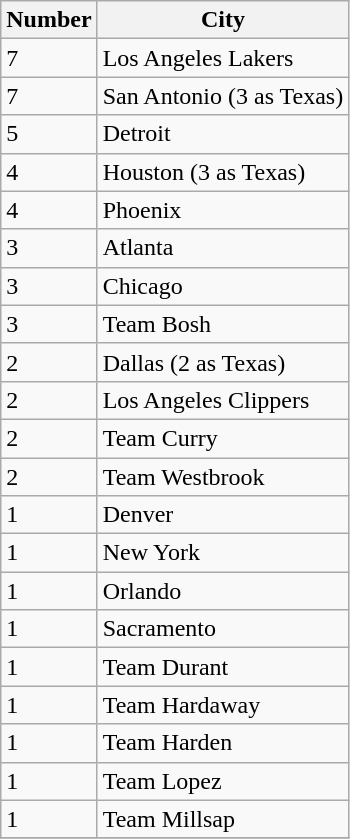<table class="wikitable">
<tr>
<th>Number</th>
<th>City</th>
</tr>
<tr>
<td>7</td>
<td>Los Angeles Lakers</td>
</tr>
<tr>
<td>7</td>
<td>San Antonio (3 as Texas)</td>
</tr>
<tr>
<td>5</td>
<td>Detroit</td>
</tr>
<tr>
<td>4</td>
<td>Houston (3 as Texas)</td>
</tr>
<tr>
<td>4</td>
<td>Phoenix</td>
</tr>
<tr>
<td>3</td>
<td>Atlanta</td>
</tr>
<tr>
<td>3</td>
<td>Chicago</td>
</tr>
<tr>
<td>3</td>
<td>Team Bosh</td>
</tr>
<tr>
<td>2</td>
<td>Dallas (2 as Texas)</td>
</tr>
<tr>
<td>2</td>
<td>Los Angeles Clippers</td>
</tr>
<tr>
<td>2</td>
<td>Team Curry</td>
</tr>
<tr>
<td>2</td>
<td>Team Westbrook</td>
</tr>
<tr>
<td>1</td>
<td>Denver</td>
</tr>
<tr>
<td>1</td>
<td>New York</td>
</tr>
<tr>
<td>1</td>
<td>Orlando</td>
</tr>
<tr>
<td>1</td>
<td>Sacramento</td>
</tr>
<tr>
<td>1</td>
<td>Team Durant</td>
</tr>
<tr>
<td>1</td>
<td>Team Hardaway</td>
</tr>
<tr>
<td>1</td>
<td>Team Harden</td>
</tr>
<tr>
<td>1</td>
<td>Team Lopez</td>
</tr>
<tr>
<td>1</td>
<td>Team Millsap</td>
</tr>
<tr>
</tr>
</table>
